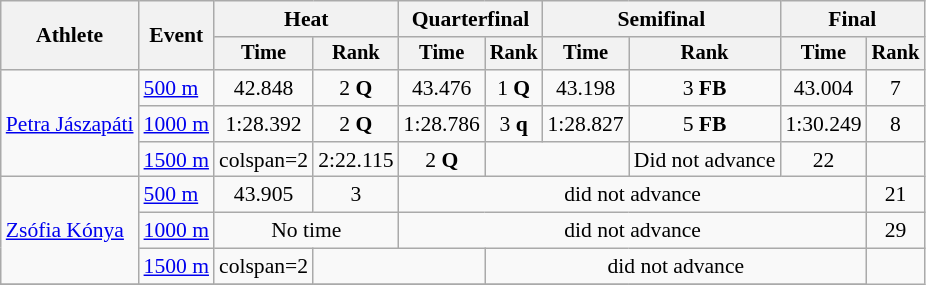<table class=wikitable style="font-size:90%; text-align:center">
<tr>
<th rowspan=2>Athlete</th>
<th rowspan=2>Event</th>
<th colspan=2>Heat</th>
<th colspan=2>Quarterfinal</th>
<th colspan=2>Semifinal</th>
<th colspan=2>Final</th>
</tr>
<tr style=font-size:95%>
<th>Time</th>
<th>Rank</th>
<th>Time</th>
<th>Rank</th>
<th>Time</th>
<th>Rank</th>
<th>Time</th>
<th>Rank</th>
</tr>
<tr>
<td align=left rowspan=3><a href='#'>Petra Jászapáti</a></td>
<td align=left><a href='#'>500 m</a></td>
<td>42.848</td>
<td>2 <strong>Q</strong></td>
<td>43.476</td>
<td>1 <strong>Q</strong></td>
<td>43.198</td>
<td>3 <strong>FB</strong></td>
<td>43.004</td>
<td>7</td>
</tr>
<tr>
<td align=left><a href='#'>1000 m</a></td>
<td>1:28.392</td>
<td>2 <strong>Q</strong></td>
<td>1:28.786</td>
<td>3 <strong>q</strong></td>
<td>1:28.827</td>
<td>5 <strong>FB</strong></td>
<td>1:30.249</td>
<td>8</td>
</tr>
<tr>
<td align=left><a href='#'>1500 m</a></td>
<td>colspan=2 </td>
<td>2:22.115</td>
<td>2 <strong>Q</strong></td>
<td colspan=2></td>
<td>Did not advance</td>
<td>22</td>
</tr>
<tr>
<td align=left rowspan=3><a href='#'>Zsófia Kónya</a></td>
<td align=left><a href='#'>500 m</a></td>
<td>43.905</td>
<td>3</td>
<td colspan=5>did not advance</td>
<td>21</td>
</tr>
<tr>
<td align=left><a href='#'>1000 m</a></td>
<td colspan=2>No time</td>
<td colspan=5>did not advance</td>
<td>29</td>
</tr>
<tr>
<td align=left><a href='#'>1500 m</a></td>
<td>colspan=2 </td>
<td colspan=2></td>
<td colspan=4>did not advance</td>
</tr>
<tr>
</tr>
</table>
